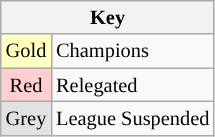<table class="wikitable" style="font-size:85%">
<tr>
<th colspan=2>Key</th>
</tr>
<tr>
<td bgcolor="#ffffbf" style="text-align: center;">Gold</td>
<td>Champions</td>
</tr>
<tr>
<td bgcolor="#ffcfcf" style="text-align: center;">Red</td>
<td>Relegated</td>
</tr>
<tr>
<td bgcolor="#e2e2e2" style="text-align: center;">Grey</td>
<td>League Suspended</td>
</tr>
</table>
